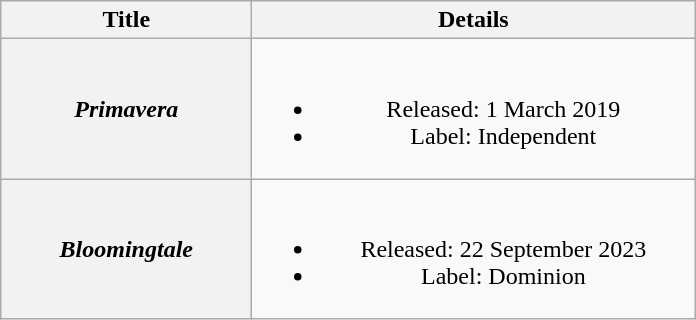<table class="wikitable plainrowheaders" style="text-align:center;">
<tr>
<th scope="col" style="width:10em;">Title</th>
<th scope="col" style="width:18em;">Details</th>
</tr>
<tr>
<th scope="row"><em>Primavera</em></th>
<td><br><ul><li>Released: 1 March 2019</li><li>Label: Independent</li></ul></td>
</tr>
<tr>
<th scope="row"><em>Bloomingtale</em></th>
<td><br><ul><li>Released: 22 September 2023</li><li>Label: Dominion</li></ul></td>
</tr>
</table>
